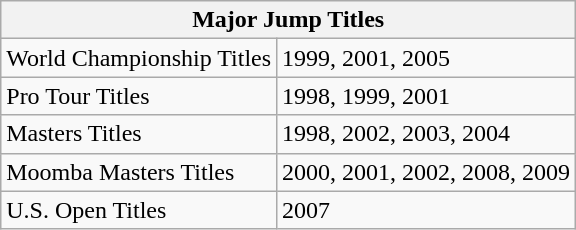<table class="wikitable">
<tr>
<th colspan="2">Major Jump Titles</th>
</tr>
<tr>
<td>World Championship Titles</td>
<td>1999, 2001, 2005</td>
</tr>
<tr>
<td>Pro Tour Titles</td>
<td>1998, 1999, 2001</td>
</tr>
<tr>
<td>Masters Titles</td>
<td>1998, 2002, 2003, 2004</td>
</tr>
<tr>
<td>Moomba Masters Titles</td>
<td>2000, 2001, 2002, 2008, 2009</td>
</tr>
<tr>
<td>U.S. Open Titles</td>
<td>2007</td>
</tr>
</table>
